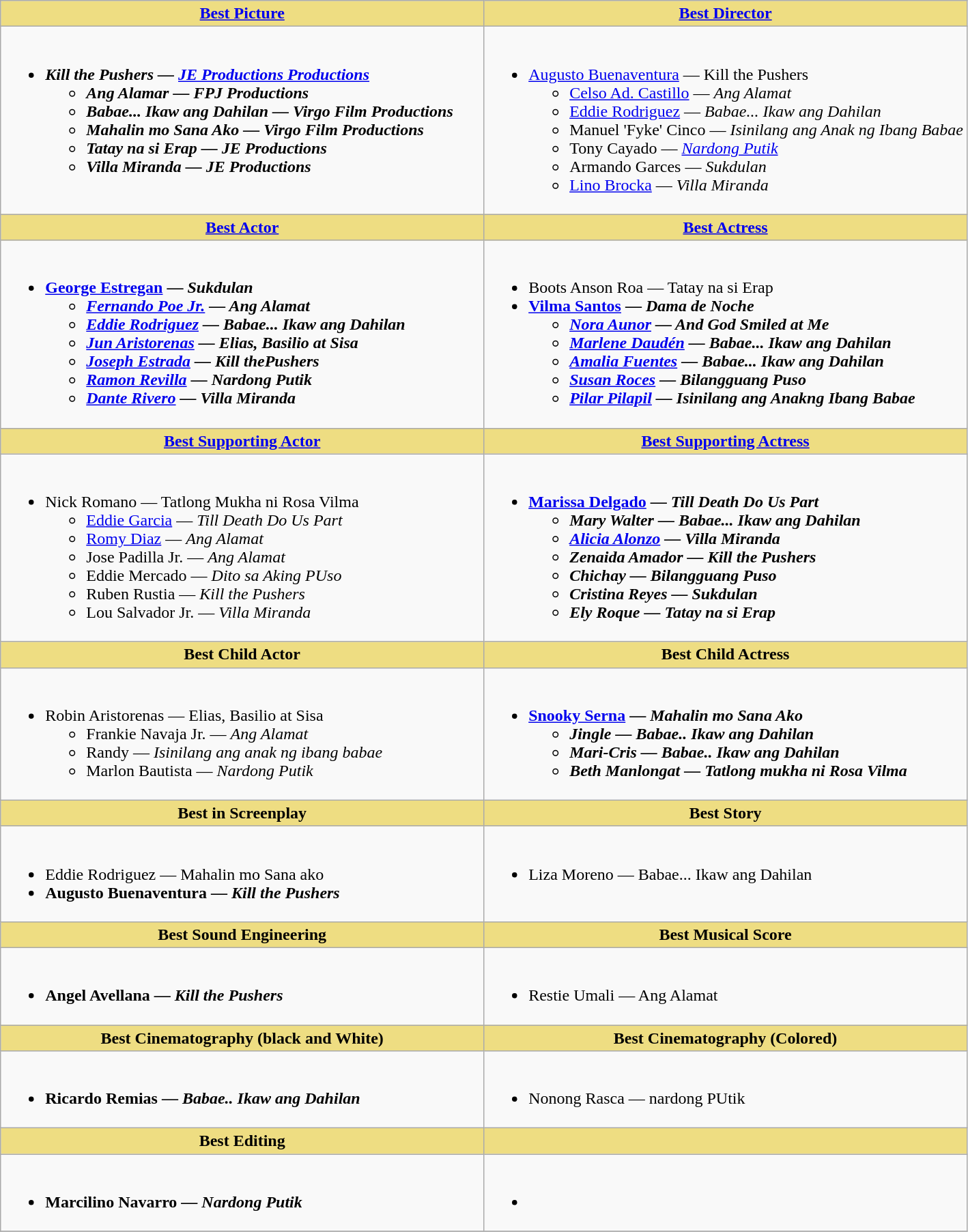<table class=wikitable>
<tr>
<th style="background:#EEDD82; width:50%"><a href='#'>Best Picture</a></th>
<th style="background:#EEDD82; width:50%"><a href='#'>Best Director</a></th>
</tr>
<tr>
<td valign="top"><br><ul><li><strong><em>Kill the Pushers<em> — <a href='#'>JE Productions Productions</a><strong><ul><li>Ang Alamar — </em>FPJ Productions<em></li><li>Babae... Ikaw ang Dahilan — </em>Virgo Film Productions<em></li><li>Mahalin mo Sana Ako — </em>Virgo Film Productions<em></li><li>Tatay na si Erap — </em>JE Productions<em></li><li>Villa Miranda — </em>JE Productions<em></li></ul></li></ul></td>
<td valign="top"><br><ul><li></strong><a href='#'>Augusto Buenaventura</a> — </em>Kill the Pushers</em></strong><ul><li><a href='#'>Celso Ad. Castillo</a> — <em>Ang Alamat</em></li><li><a href='#'>Eddie Rodriguez</a> — <em>Babae... Ikaw ang Dahilan</em></li><li>Manuel 'Fyke' Cinco — <em>Isinilang ang Anak ng Ibang Babae</em></li><li>Tony Cayado — <em><a href='#'>Nardong Putik</a></em></li><li>Armando Garces — <em>Sukdulan</em></li><li><a href='#'>Lino Brocka</a> — <em>Villa Miranda</em></li></ul></li></ul></td>
</tr>
<tr>
<th style="background:#EEDD82; width:50%"><a href='#'>Best Actor</a></th>
<th style="background:#EEDD82; width:50%"><a href='#'>Best Actress</a></th>
</tr>
<tr>
<td valign="top"><br><ul><li><strong><a href='#'>George Estregan</a> — <em>Sukdulan<strong><em><ul><li><a href='#'>Fernando Poe Jr.</a> — </em>Ang Alamat<em></li><li><a href='#'>Eddie Rodriguez</a> — </em>Babae... Ikaw ang Dahilan<em></li><li><a href='#'>Jun Aristorenas</a> — </em>Elias, Basilio at Sisa<em></li><li><a href='#'>Joseph Estrada</a> — </em>Kill thePushers<em></li><li><a href='#'>Ramon Revilla</a> — </em>Nardong Putik<em></li><li><a href='#'>Dante Rivero</a> — </em>Villa Miranda<em></li></ul></li></ul></td>
<td valign="top"><br><ul><li></strong>Boots Anson Roa — </em>Tatay na si Erap</em></strong></li><li><strong><a href='#'>Vilma Santos</a> — <em>Dama de Noche<strong><em><ul><li><a href='#'>Nora Aunor</a> — </em>And God Smiled at Me<em></li><li><a href='#'>Marlene Daudén</a> — </em>Babae... Ikaw ang Dahilan<em></li><li><a href='#'>Amalia Fuentes</a> — </em>Babae... Ikaw ang Dahilan<em></li><li><a href='#'>Susan Roces</a> — </em>Bilangguang Puso<em></li><li><a href='#'>Pilar Pilapil</a> — </em>Isinilang ang Anakng Ibang Babae<em></li></ul></li></ul></td>
</tr>
<tr>
<th style="background:#EEDD82; width:50%"><a href='#'>Best Supporting Actor</a></th>
<th style="background:#EEDD82; width:50%"><a href='#'>Best Supporting Actress</a></th>
</tr>
<tr>
<td valign="top"><br><ul><li></strong>Nick Romano — </em>Tatlong Mukha ni Rosa Vilma</em></strong><ul><li><a href='#'>Eddie Garcia</a> — <em>Till Death Do Us Part</em></li><li><a href='#'>Romy Diaz</a> — <em>Ang Alamat</em></li><li>Jose Padilla Jr. — <em>Ang Alamat</em></li><li>Eddie Mercado — <em>Dito sa Aking PUso</em></li><li>Ruben Rustia — <em>Kill the Pushers</em></li><li>Lou Salvador Jr. — <em>Villa Miranda</em></li></ul></li></ul></td>
<td valign="top"><br><ul><li><strong><a href='#'>Marissa Delgado</a> — <em>Till Death Do Us Part<strong><em><ul><li>Mary Walter — </em>Babae... Ikaw ang Dahilan<em></li><li><a href='#'>Alicia Alonzo</a> — </em>Villa Miranda<em></li><li>Zenaida Amador — </em>Kill the Pushers<em></li><li>Chichay — </em>Bilangguang Puso<em></li><li>Cristina Reyes — </em>Sukdulan<em></li><li>Ely Roque — </em>Tatay na si Erap<em></li></ul></li></ul></td>
</tr>
<tr>
<th style="background:#EEDD82; width:50%">Best Child Actor</th>
<th style="background:#EEDD82; width:50%">Best Child Actress</th>
</tr>
<tr>
<td valign="top"><br><ul><li></strong>Robin Aristorenas — </em>Elias, Basilio at Sisa</em></strong><ul><li>Frankie Navaja Jr. — <em>Ang Alamat</em></li><li>Randy — <em>Isinilang ang anak ng ibang babae</em></li><li>Marlon Bautista — <em>Nardong Putik</em></li></ul></li></ul></td>
<td valign="top"><br><ul><li><strong><a href='#'>Snooky Serna</a> — <em>Mahalin mo Sana Ako<strong><em><ul><li>Jingle — </em>Babae.. Ikaw ang Dahilan<em></li><li>Mari-Cris — </em>Babae.. Ikaw ang Dahilan<em></li><li>Beth Manlongat — </em>Tatlong mukha ni Rosa Vilma<em></li></ul></li></ul></td>
</tr>
<tr>
<th style="background:#EEDD82; width:50%">Best in Screenplay</th>
<th style="background:#EEDD82; width:50%">Best Story</th>
</tr>
<tr>
<td valign="top"><br><ul><li></strong>Eddie Rodriguez — </em>Mahalin mo Sana ako</em></strong></li><li><strong>Augusto Buenaventura — <em>Kill the Pushers<strong><em></li></ul></td>
<td valign="top"><br><ul><li></strong>Liza Moreno — </em>Babae... Ikaw ang Dahilan</em></strong></li></ul></td>
</tr>
<tr>
<th style="background:#EEDD82; width:50%">Best Sound Engineering</th>
<th style="background:#EEDD82; width:50%">Best Musical Score</th>
</tr>
<tr>
<td valign="top"><br><ul><li><strong> Angel Avellana — <em>Kill the Pushers<strong><em></li></ul></td>
<td valign="top"><br><ul><li></strong> Restie Umali — </em>Ang Alamat</em></strong></li></ul></td>
</tr>
<tr>
<th style="background:#EEDD82; width:50%">Best Cinematography (black and White)</th>
<th style="background:#EEDD82; width:50%">Best Cinematography (Colored)</th>
</tr>
<tr>
<td valign="top"><br><ul><li><strong> Ricardo Remias — <em>Babae.. Ikaw ang Dahilan<strong><em></li></ul></td>
<td valign="top"><br><ul><li></strong> Nonong Rasca — </em>nardong PUtik</em></strong></li></ul></td>
</tr>
<tr>
<th style="background:#EEDD82; width:50%">Best Editing</th>
<th style="background:#EEDD82; width:50%"></th>
</tr>
<tr>
<td valign="top"><br><ul><li><strong> Marcilino Navarro — <em>Nardong Putik<strong><em></li></ul></td>
<td valign="top"><br><ul><li></li></ul></td>
</tr>
<tr>
</tr>
</table>
